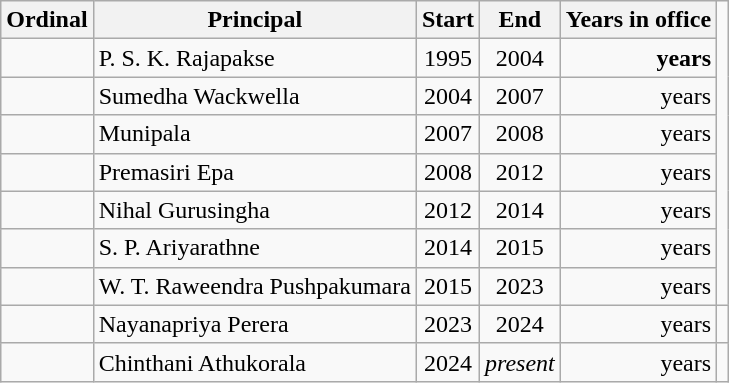<table class="wikitable sortable">
<tr>
<th>Ordinal</th>
<th>Principal</th>
<th>Start</th>
<th>End</th>
<th>Years in office</th>
</tr>
<tr>
<td align=center></td>
<td>P. S. K. Rajapakse</td>
<td align=center>1995</td>
<td align=center>2004</td>
<td align=right><strong> years</strong></td>
</tr>
<tr>
<td align=center></td>
<td>Sumedha Wackwella</td>
<td align=center>2004</td>
<td align=center>2007</td>
<td align=right> years</td>
</tr>
<tr>
<td align=center></td>
<td>Munipala</td>
<td align=center>2007</td>
<td align=center>2008</td>
<td align=right> years</td>
</tr>
<tr>
<td align=center></td>
<td>Premasiri Epa</td>
<td align=center>2008</td>
<td align=center>2012</td>
<td align=right> years</td>
</tr>
<tr>
<td align=center></td>
<td>Nihal Gurusingha</td>
<td align=center>2012</td>
<td align=center>2014</td>
<td align=right> years</td>
</tr>
<tr>
<td align=center></td>
<td>S. P. Ariyarathne</td>
<td align=center>2014</td>
<td align=center>2015</td>
<td align=right> years</td>
</tr>
<tr>
<td align=center></td>
<td>W. T. Raweendra Pushpakumara</td>
<td align=center>2015</td>
<td align=center>2023</td>
<td align=right> years</td>
</tr>
<tr>
<td align=center></td>
<td>Nayanapriya Perera</td>
<td align=center>2023</td>
<td align=center>2024</td>
<td align=right> years</td>
<td></td>
</tr>
<tr>
<td align=center></td>
<td>Chinthani Athukorala</td>
<td align=center>2024</td>
<td align=center><em>present</em></td>
<td align=right> years</td>
<td></td>
</tr>
</table>
